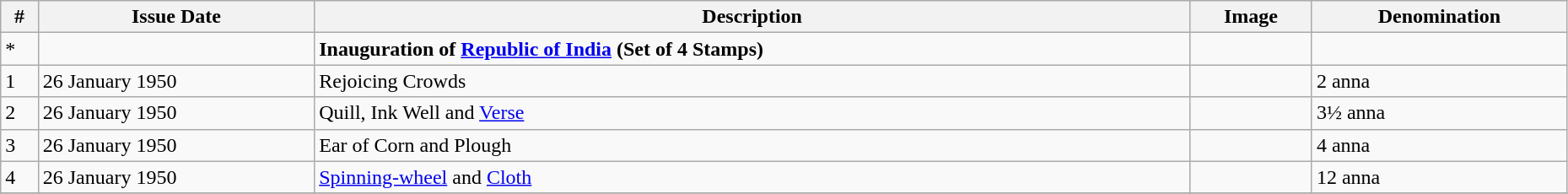<table class = "wikitable"  style = "text-align:justify" width = "98%">
<tr>
<th>#</th>
<th>Issue Date</th>
<th>Description</th>
<th>Image</th>
<th>Denomination</th>
</tr>
<tr>
<td>*</td>
<td></td>
<td><strong>Inauguration of <a href='#'>Republic of India</a> (Set of 4 Stamps)</strong></td>
<td></td>
<td></td>
</tr>
<tr>
<td>1</td>
<td>26 January 1950</td>
<td>Rejoicing Crowds</td>
<td></td>
<td>2 anna</td>
</tr>
<tr>
<td>2</td>
<td>26 January 1950</td>
<td>Quill, Ink Well and <a href='#'>Verse</a></td>
<td></td>
<td>3½ anna</td>
</tr>
<tr>
<td>3</td>
<td>26 January 1950</td>
<td>Ear of Corn and Plough</td>
<td></td>
<td>4 anna</td>
</tr>
<tr>
<td>4</td>
<td>26 January 1950</td>
<td><a href='#'>Spinning-wheel</a> and <a href='#'>Cloth</a></td>
<td></td>
<td>12 anna</td>
</tr>
<tr>
</tr>
</table>
